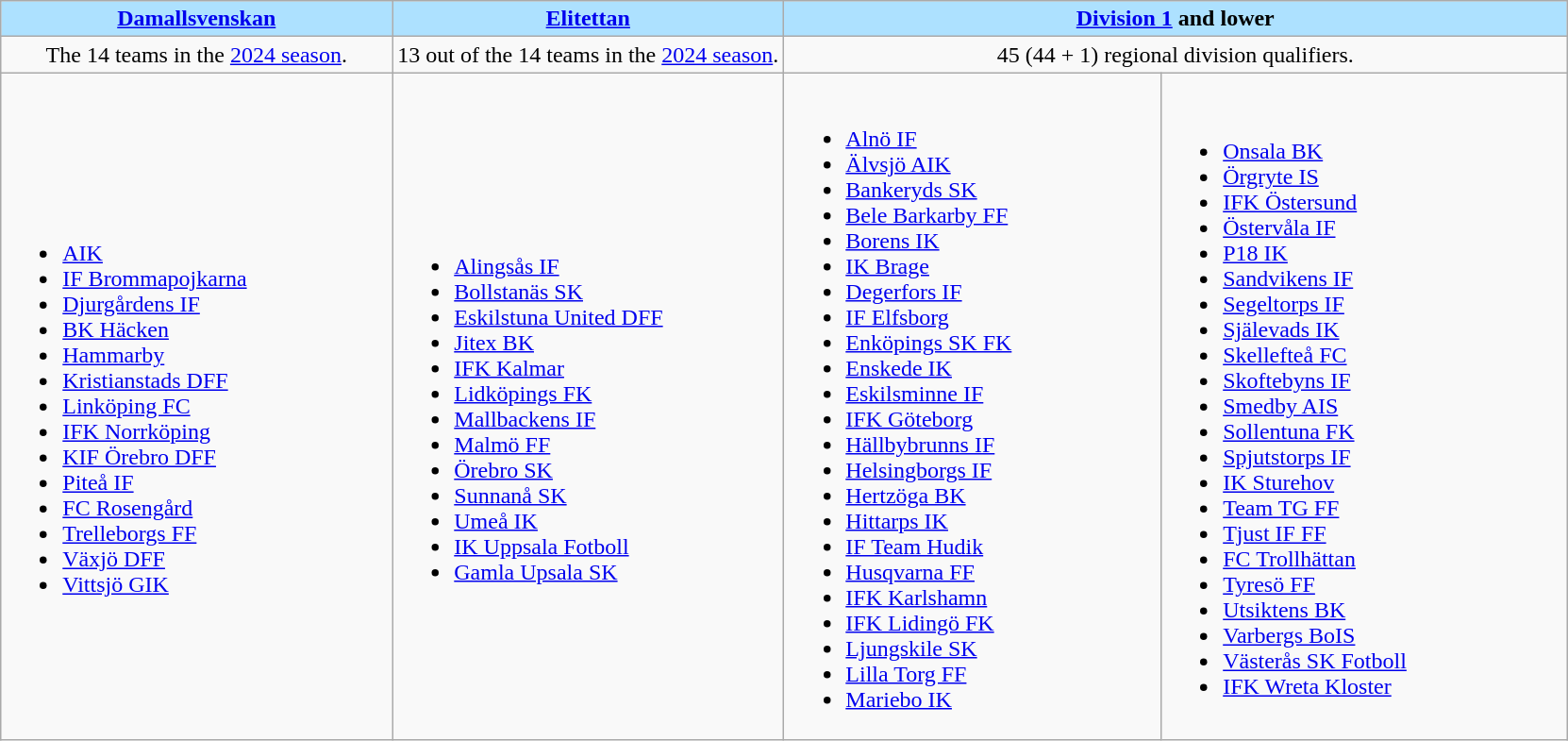<table class="wikitable toptextcells">
<tr style="background-color:#ADE1FF; text-align:center">
<td><strong><a href='#'>Damallsvenskan</a></strong></td>
<td><strong><a href='#'>Elitettan</a></strong></td>
<td colspan=2><strong><a href='#'>Division 1</a> and lower</strong></td>
</tr>
<tr style="text-align:center">
<td style="width:25%">The 14 teams in the <a href='#'>2024 season</a>.</td>
<td style="width:25%">13 out of the 14 teams in the <a href='#'>2024 season</a>.</td>
<td colspan=2 style="width:50%">45 (44 + 1) regional division qualifiers.</td>
</tr>
<tr>
<td><br><ul><li><a href='#'>AIK</a></li><li><a href='#'>IF Brommapojkarna</a></li><li><a href='#'>Djurgårdens IF</a></li><li><a href='#'>BK Häcken</a></li><li><a href='#'>Hammarby</a></li><li><a href='#'>Kristianstads DFF</a></li><li><a href='#'>Linköping FC</a></li><li><a href='#'>IFK Norrköping</a></li><li><a href='#'>KIF Örebro DFF</a></li><li><a href='#'>Piteå IF</a></li><li><a href='#'>FC Rosengård</a></li><li><a href='#'>Trelleborgs FF</a></li><li><a href='#'>Växjö DFF</a></li><li><a href='#'>Vittsjö GIK</a></li></ul></td>
<td><br><ul><li><a href='#'>Alingsås IF</a></li><li><a href='#'>Bollstanäs SK</a></li><li><a href='#'>Eskilstuna United DFF</a></li><li><a href='#'>Jitex BK</a></li><li><a href='#'>IFK Kalmar</a></li><li><a href='#'>Lidköpings FK</a></li><li><a href='#'>Mallbackens IF</a></li><li><a href='#'>Malmö FF</a></li><li><a href='#'>Örebro SK</a></li><li><a href='#'>Sunnanå SK</a></li><li><a href='#'>Umeå IK</a></li><li><a href='#'>IK Uppsala Fotboll</a></li><li><a href='#'>Gamla Upsala SK</a></li></ul></td>
<td><br><ul><li><a href='#'>Alnö IF</a></li><li><a href='#'>Älvsjö AIK</a></li><li><a href='#'>Bankeryds SK</a></li><li><a href='#'>Bele Barkarby FF</a></li><li><a href='#'>Borens IK</a></li><li><a href='#'>IK Brage</a></li><li><a href='#'>Degerfors IF</a></li><li><a href='#'>IF Elfsborg</a></li><li><a href='#'>Enköpings SK FK</a></li><li><a href='#'>Enskede IK</a></li><li><a href='#'>Eskilsminne IF</a></li><li><a href='#'>IFK Göteborg</a></li><li><a href='#'>Hällbybrunns IF</a></li><li><a href='#'>Helsingborgs IF</a></li><li><a href='#'>Hertzöga BK</a></li><li><a href='#'>Hittarps IK</a></li><li><a href='#'>IF Team Hudik</a></li><li><a href='#'>Husqvarna FF</a></li><li><a href='#'>IFK Karlshamn</a></li><li><a href='#'>IFK Lidingö FK</a></li><li><a href='#'>Ljungskile SK</a></li><li><a href='#'>Lilla Torg FF</a></li><li><a href='#'>Mariebo IK</a></li></ul></td>
<td><br><ul><li><a href='#'>Onsala BK</a></li><li><a href='#'>Örgryte IS</a></li><li><a href='#'>IFK Östersund</a></li><li><a href='#'>Östervåla IF</a></li><li><a href='#'>P18 IK</a></li><li><a href='#'>Sandvikens IF</a></li><li><a href='#'>Segeltorps IF</a></li><li><a href='#'>Själevads IK</a></li><li><a href='#'>Skellefteå FC</a></li><li><a href='#'>Skoftebyns IF</a></li><li><a href='#'>Smedby AIS</a></li><li><a href='#'>Sollentuna FK</a></li><li><a href='#'>Spjutstorps IF</a></li><li><a href='#'>IK Sturehov</a></li><li><a href='#'>Team TG FF</a></li><li><a href='#'>Tjust IF FF</a></li><li><a href='#'>FC Trollhättan</a></li><li><a href='#'>Tyresö FF</a></li><li><a href='#'>Utsiktens BK</a></li><li><a href='#'>Varbergs BoIS</a></li><li><a href='#'>Västerås SK Fotboll</a></li><li><a href='#'>IFK Wreta Kloster</a></li></ul></td>
</tr>
</table>
